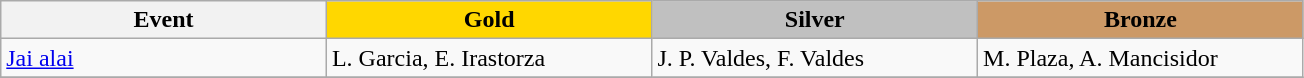<table class="wikitable" style="max-width: 23cm; width: 100%">
<tr>
<th scope="col">Event</th>
<th scope="col" style="background-color:gold; width:25%">Gold</th>
<th scope="col" style="background-color:silver; width:25%; width:25%">Silver</th>
<th scope="col" style="background-color:#cc9966; width:25%">Bronze</th>
</tr>
<tr>
<td><a href='#'>Jai alai</a></td>
<td> L. Garcia, E. Irastorza</td>
<td> J. P. Valdes, F. Valdes</td>
<td> M. Plaza, A. Mancisidor</td>
</tr>
<tr>
</tr>
</table>
